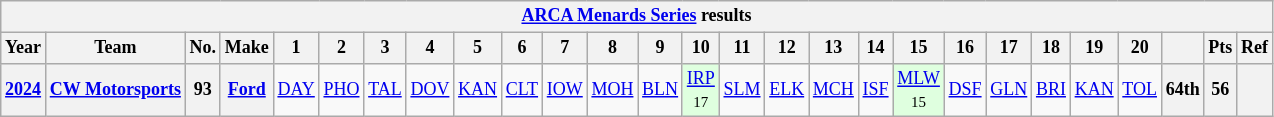<table class="wikitable" style="text-align:center; font-size:75%">
<tr>
<th colspan=27><a href='#'>ARCA Menards Series</a> results</th>
</tr>
<tr>
<th>Year</th>
<th>Team</th>
<th>No.</th>
<th>Make</th>
<th>1</th>
<th>2</th>
<th>3</th>
<th>4</th>
<th>5</th>
<th>6</th>
<th>7</th>
<th>8</th>
<th>9</th>
<th>10</th>
<th>11</th>
<th>12</th>
<th>13</th>
<th>14</th>
<th>15</th>
<th>16</th>
<th>17</th>
<th>18</th>
<th>19</th>
<th>20</th>
<th></th>
<th>Pts</th>
<th>Ref</th>
</tr>
<tr>
<th><a href='#'>2024</a></th>
<th><a href='#'>CW Motorsports</a></th>
<th>93</th>
<th><a href='#'>Ford</a></th>
<td><a href='#'>DAY</a></td>
<td><a href='#'>PHO</a></td>
<td><a href='#'>TAL</a></td>
<td><a href='#'>DOV</a></td>
<td><a href='#'>KAN</a></td>
<td><a href='#'>CLT</a></td>
<td><a href='#'>IOW</a></td>
<td><a href='#'>MOH</a></td>
<td><a href='#'>BLN</a></td>
<td style="background:#DFFFDF;"><a href='#'>IRP</a><br><small>17</small></td>
<td><a href='#'>SLM</a></td>
<td><a href='#'>ELK</a></td>
<td><a href='#'>MCH</a></td>
<td><a href='#'>ISF</a></td>
<td style="background:#DFFFDF;"><a href='#'>MLW</a><br><small>15</small></td>
<td><a href='#'>DSF</a></td>
<td><a href='#'>GLN</a></td>
<td><a href='#'>BRI</a></td>
<td><a href='#'>KAN</a></td>
<td><a href='#'>TOL</a></td>
<th>64th</th>
<th>56</th>
<th></th>
</tr>
</table>
